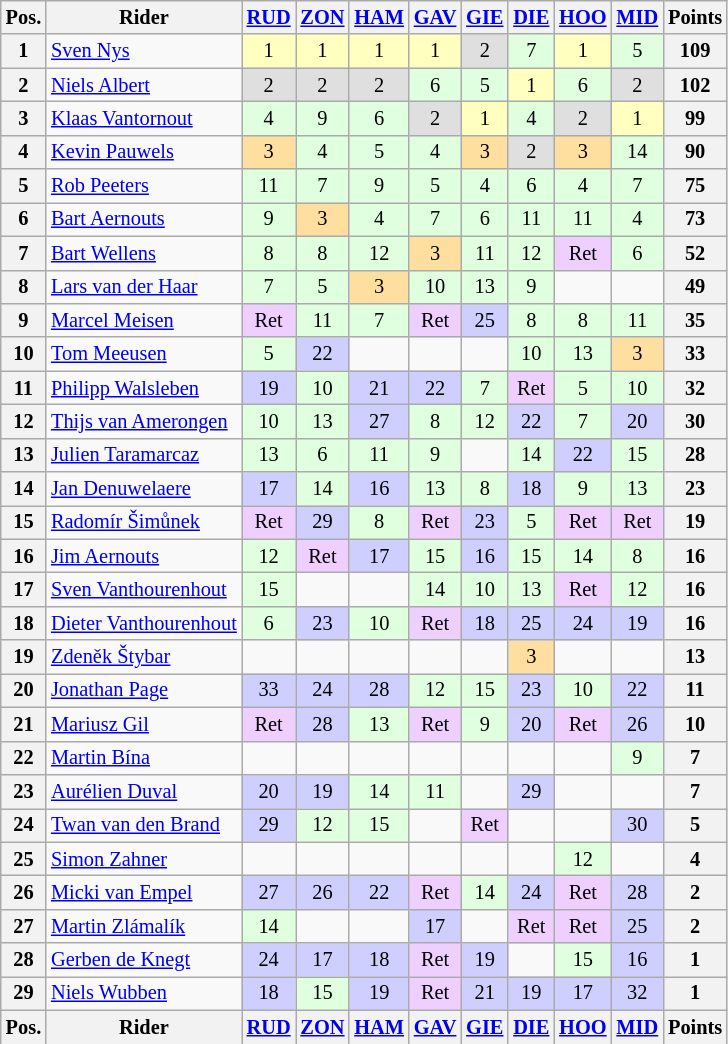<table class="wikitable" style="font-size: 85%; text-align: center;">
<tr style="background:#f9f9f9" valign="top">
<th valign="middle">Pos.</th>
<th valign="middle">Rider</th>
<th><a href='#'>RUD</a></th>
<th><a href='#'>ZON</a></th>
<th><a href='#'>HAM</a></th>
<th><a href='#'>GAV</a></th>
<th><a href='#'>GIE</a></th>
<th><a href='#'>DIE</a></th>
<th><a href='#'>HOO</a></th>
<th><a href='#'>MID</a></th>
<th valign="middle">Points</th>
</tr>
<tr>
<th>1</th>
<td align="left"> <a href='#'>Sven Nys</a></td>
<td bgcolor="#FFFFBF">1</td>
<td bgcolor="#FFFFBF">1</td>
<td bgcolor="#FFFFBF">1</td>
<td bgcolor="#FFFFBF">1</td>
<td bgcolor="#DFDFDF">2</td>
<td bgcolor="#DFFFDF">7</td>
<td bgcolor="#FFFFBF">1</td>
<td bgcolor="#DFFFDF">5</td>
<th>109</th>
</tr>
<tr>
<th>2</th>
<td align="left"> <a href='#'>Niels Albert</a></td>
<td bgcolor="#DFDFDF">2</td>
<td bgcolor="#DFDFDF">2</td>
<td bgcolor="#DFDFDF">2</td>
<td bgcolor="#DFFFDF">6</td>
<td bgcolor="#DFFFDF">5</td>
<td bgcolor="#FFFFBF">1</td>
<td bgcolor="#DFFFDF">6</td>
<td bgcolor="#DFDFDF">2</td>
<th>102</th>
</tr>
<tr>
<th>3</th>
<td align="left"> <a href='#'>Klaas Vantornout</a></td>
<td bgcolor="#DFFFDF">4</td>
<td bgcolor="#DFFFDF">9</td>
<td bgcolor="#DFFFDF">6</td>
<td bgcolor="#DFDFDF">2</td>
<td bgcolor="#FFFFBF">1</td>
<td bgcolor="#DFFFDF">4</td>
<td bgcolor="#DFDFDF">2</td>
<td bgcolor="#FFFFBF">1</td>
<th>99</th>
</tr>
<tr>
<th>4</th>
<td align="left"> <a href='#'>Kevin Pauwels</a></td>
<td bgcolor="#FFDF9F">3</td>
<td bgcolor="#DFFFDF">4</td>
<td bgcolor="#DFFFDF">5</td>
<td bgcolor="#DFFFDF">4</td>
<td bgcolor="#FFDF9F">3</td>
<td bgcolor="#DFDFDF">2</td>
<td bgcolor="#FFDF9F">3</td>
<td bgcolor="#DFFFDF">14</td>
<th>90</th>
</tr>
<tr>
<th>5</th>
<td align="left"> <a href='#'>Rob Peeters</a></td>
<td bgcolor="#DFFFDF">11</td>
<td bgcolor="#DFFFDF">7</td>
<td bgcolor="#DFFFDF">9</td>
<td bgcolor="#DFFFDF">5</td>
<td bgcolor="#DFFFDF">4</td>
<td bgcolor="#DFFFDF">6</td>
<td bgcolor="#DFFFDF">4</td>
<td bgcolor="#DFFFDF">7</td>
<th>75</th>
</tr>
<tr>
<th>6</th>
<td align="left"> <a href='#'>Bart Aernouts</a></td>
<td bgcolor="#DFFFDF">9</td>
<td bgcolor="#FFDF9F">3</td>
<td bgcolor="#DFFFDF">4</td>
<td bgcolor="#DFFFDF">7</td>
<td bgcolor="#DFFFDF">6</td>
<td bgcolor="#DFFFDF">11</td>
<td bgcolor="#DFFFDF">11</td>
<td bgcolor="#DFFFDF">4</td>
<th>73</th>
</tr>
<tr>
<th>7</th>
<td align="left"> <a href='#'>Bart Wellens</a></td>
<td bgcolor="#DFFFDF">8</td>
<td bgcolor="#DFFFDF">8</td>
<td bgcolor="#DFFFDF">12</td>
<td bgcolor="#FFDF9F">3</td>
<td bgcolor="#DFFFDF">11</td>
<td bgcolor="#DFFFDF">12</td>
<td bgcolor="#EFCFFF">Ret</td>
<td bgcolor="#DFFFDF">6</td>
<th>52</th>
</tr>
<tr>
<th>8</th>
<td align="left"> <a href='#'>Lars van der Haar</a></td>
<td bgcolor="#DFFFDF">7</td>
<td bgcolor="#DFFFDF">5</td>
<td bgcolor="#FFDF9F">3</td>
<td bgcolor="#DFFFDF">10</td>
<td bgcolor="#DFFFDF">13</td>
<td bgcolor="#DFFFDF">9</td>
<td></td>
<td></td>
<th>49</th>
</tr>
<tr>
<th>9</th>
<td align="left"> <a href='#'>Marcel Meisen</a></td>
<td bgcolor="#EFCFFF">Ret</td>
<td bgcolor="#DFFFDF">11</td>
<td bgcolor="#DFFFDF">7</td>
<td bgcolor="#EFCFFF">Ret</td>
<td bgcolor="#CFCFFF">25</td>
<td bgcolor="#DFFFDF">8</td>
<td bgcolor="#DFFFDF">8</td>
<td bgcolor="#DFFFDF">11</td>
<th>35</th>
</tr>
<tr>
<th>10</th>
<td align="left"> <a href='#'>Tom Meeusen</a></td>
<td bgcolor="#DFFFDF">5</td>
<td bgcolor="#CFCFFF">22</td>
<td></td>
<td></td>
<td></td>
<td bgcolor="#DFFFDF">10</td>
<td bgcolor="#DFFFDF">13</td>
<td bgcolor="#FFDF9F">3</td>
<th>33</th>
</tr>
<tr>
<th>11</th>
<td align="left"> <a href='#'>Philipp Walsleben</a></td>
<td bgcolor="#CFCFFF">19</td>
<td bgcolor="#DFFFDF">10</td>
<td bgcolor="#CFCFFF">21</td>
<td bgcolor="#CFCFFF">22</td>
<td bgcolor="#DFFFDF">7</td>
<td bgcolor="#EFCFFF">Ret</td>
<td bgcolor="#DFFFDF">5</td>
<td bgcolor="#DFFFDF">10</td>
<th>32</th>
</tr>
<tr>
<th>12</th>
<td align="left"> <a href='#'>Thijs van Amerongen</a></td>
<td bgcolor="#DFFFDF">10</td>
<td bgcolor="#DFFFDF">13</td>
<td bgcolor="#CFCFFF">27</td>
<td bgcolor="#DFFFDF">8</td>
<td bgcolor="#DFFFDF">12</td>
<td bgcolor="#CFCFFF">22</td>
<td bgcolor="#DFFFDF">7</td>
<td bgcolor="#CFCFFF">20</td>
<th>30</th>
</tr>
<tr>
<th>13</th>
<td align="left"> <a href='#'>Julien Taramarcaz</a></td>
<td bgcolor="#DFFFDF">13</td>
<td bgcolor="#DFFFDF">6</td>
<td bgcolor="#DFFFDF">11</td>
<td bgcolor="#DFFFDF">9</td>
<td></td>
<td bgcolor="#DFFFDF">14</td>
<td bgcolor="#CFCFFF">22</td>
<td bgcolor="#DFFFDF">15</td>
<th>28</th>
</tr>
<tr>
<th>14</th>
<td align="left"> <a href='#'>Jan Denuwelaere</a></td>
<td bgcolor="#CFCFFF">17</td>
<td bgcolor="#DFFFDF">14</td>
<td bgcolor="#CFCFFF">16</td>
<td bgcolor="#DFFFDF">13</td>
<td bgcolor="#DFFFDF">8</td>
<td bgcolor="#CFCFFF">18</td>
<td bgcolor="#DFFFDF">9</td>
<td bgcolor="#DFFFDF">13</td>
<th>23</th>
</tr>
<tr>
<th>15</th>
<td align="left"> <a href='#'>Radomír Šimůnek</a></td>
<td bgcolor="#EFCFFF">Ret</td>
<td bgcolor="#CFCFFF">29</td>
<td bgcolor="#DFFFDF">8</td>
<td bgcolor="#EFCFFF">Ret</td>
<td bgcolor="#CFCFFF">23</td>
<td bgcolor="#DFFFDF">5</td>
<td bgcolor="#EFCFFF">Ret</td>
<td bgcolor="#EFCFFF">Ret</td>
<th>19</th>
</tr>
<tr>
<th>16</th>
<td align="left"> <a href='#'>Jim Aernouts</a></td>
<td bgcolor="#DFFFDF">12</td>
<td bgcolor="#EFCFFF">Ret</td>
<td bgcolor="#CFCFFF">17</td>
<td bgcolor="#DFFFDF">15</td>
<td bgcolor="#CFCFFF">16</td>
<td bgcolor="#DFFFDF">15</td>
<td bgcolor="#DFFFDF">14</td>
<td bgcolor="#DFFFDF">8</td>
<th>16</th>
</tr>
<tr>
<th>17</th>
<td align="left"> <a href='#'>Sven Vanthourenhout</a></td>
<td bgcolor="#DFFFDF">15</td>
<td></td>
<td></td>
<td bgcolor="#DFFFDF">14</td>
<td bgcolor="#DFFFDF">10</td>
<td bgcolor="#DFFFDF">13</td>
<td bgcolor="#EFCFFF">Ret</td>
<td bgcolor="#DFFFDF">12</td>
<th>16</th>
</tr>
<tr>
<th>18</th>
<td align="left"> <a href='#'>Dieter Vanthourenhout</a></td>
<td bgcolor="#DFFFDF">6</td>
<td bgcolor="#CFCFFF">23</td>
<td bgcolor="#DFFFDF">10</td>
<td bgcolor="#EFCFFF">Ret</td>
<td bgcolor="#CFCFFF">18</td>
<td bgcolor="#CFCFFF">25</td>
<td bgcolor="#CFCFFF">24</td>
<td bgcolor="#CFCFFF">19</td>
<th>16</th>
</tr>
<tr>
<th>19</th>
<td align="left"> <a href='#'>Zdeněk Štybar</a></td>
<td></td>
<td></td>
<td></td>
<td></td>
<td></td>
<td bgcolor="#FFDF9F">3</td>
<td></td>
<td></td>
<th>13</th>
</tr>
<tr>
<th>20</th>
<td align="left"> <a href='#'>Jonathan Page</a></td>
<td bgcolor="#CFCFFF">33</td>
<td bgcolor="#CFCFFF">24</td>
<td bgcolor="#CFCFFF">28</td>
<td bgcolor="#DFFFDF">12</td>
<td bgcolor="#DFFFDF">15</td>
<td bgcolor="#CFCFFF">23</td>
<td bgcolor="#DFFFDF">10</td>
<td bgcolor="#CFCFFF">22</td>
<th>11</th>
</tr>
<tr>
<th>21</th>
<td align="left"> <a href='#'>Mariusz Gil</a></td>
<td bgcolor="#EFCFFF">Ret</td>
<td bgcolor="#CFCFFF">28</td>
<td bgcolor="#DFFFDF">13</td>
<td bgcolor="#EFCFFF">Ret</td>
<td bgcolor="#DFFFDF">9</td>
<td bgcolor="#CFCFFF">20</td>
<td bgcolor="#EFCFFF">Ret</td>
<td bgcolor="#CFCFFF">26</td>
<th>10</th>
</tr>
<tr>
<th>22</th>
<td align="left"> <a href='#'>Martin Bína</a></td>
<td></td>
<td></td>
<td></td>
<td></td>
<td></td>
<td></td>
<td></td>
<td bgcolor="#DFFFDF">9</td>
<th>7</th>
</tr>
<tr>
<th>23</th>
<td align="left"> <a href='#'>Aurélien Duval</a></td>
<td bgcolor="#CFCFFF">20</td>
<td bgcolor="#CFCFFF">19</td>
<td bgcolor="#DFFFDF">14</td>
<td bgcolor="#DFFFDF">11</td>
<td></td>
<td bgcolor="#CFCFFF">29</td>
<td></td>
<td></td>
<th>7</th>
</tr>
<tr>
<th>24</th>
<td align="left"> <a href='#'>Twan van den Brand</a></td>
<td bgcolor="#CFCFFF">29</td>
<td bgcolor="#DFFFDF">12</td>
<td bgcolor="#DFFFDF">15</td>
<td></td>
<td bgcolor="#EFCFFF">Ret</td>
<td></td>
<td></td>
<td bgcolor="#CFCFFF">30</td>
<th>5</th>
</tr>
<tr>
<th>25</th>
<td align="left"> <a href='#'>Simon Zahner</a></td>
<td></td>
<td></td>
<td></td>
<td></td>
<td></td>
<td></td>
<td bgcolor="#DFFFDF">12</td>
<td></td>
<th>4</th>
</tr>
<tr>
<th>26</th>
<td align="left"> <a href='#'>Micki van Empel</a></td>
<td bgcolor="#CFCFFF">27</td>
<td bgcolor="#CFCFFF">26</td>
<td bgcolor="#CFCFFF">22</td>
<td bgcolor="#EFCFFF">Ret</td>
<td bgcolor="#DFFFDF">14</td>
<td bgcolor="#CFCFFF">24</td>
<td bgcolor="#EFCFFF">Ret</td>
<td bgcolor="#CFCFFF">28</td>
<th>2</th>
</tr>
<tr>
<th>27</th>
<td align="left"> <a href='#'>Martin Zlámalík</a></td>
<td bgcolor="#DFFFDF">14</td>
<td></td>
<td></td>
<td bgcolor="#CFCFFF">17</td>
<td></td>
<td bgcolor="#EFCFFF">Ret</td>
<td bgcolor="#EFCFFF">Ret</td>
<td bgcolor="#CFCFFF">25</td>
<th>2</th>
</tr>
<tr>
<th>28</th>
<td align="left"> <a href='#'>Gerben de Knegt</a></td>
<td bgcolor="#CFCFFF">24</td>
<td bgcolor="#CFCFFF">17</td>
<td bgcolor="#CFCFFF">18</td>
<td bgcolor="#EFCFFF">Ret</td>
<td bgcolor="#CFCFFF">19</td>
<td></td>
<td bgcolor="#DFFFDF">15</td>
<td bgcolor="#CFCFFF">16</td>
<th>1</th>
</tr>
<tr>
<th>29</th>
<td align="left"> <a href='#'>Niels Wubben</a></td>
<td bgcolor="#CFCFFF">18</td>
<td bgcolor="#DFFFDF">15</td>
<td bgcolor="#CFCFFF">19</td>
<td bgcolor="#EFCFFF">Ret</td>
<td bgcolor="#CFCFFF">21</td>
<td bgcolor="#CFCFFF">19</td>
<td bgcolor="#CFCFFF">17</td>
<td bgcolor="#CFCFFF">32</td>
<th>1</th>
</tr>
<tr style="background:#f9f9f9" valign="top">
<th valign="middle">Pos.</th>
<th valign="middle">Rider</th>
<th><a href='#'>RUD</a></th>
<th><a href='#'>ZON</a></th>
<th><a href='#'>HAM</a></th>
<th><a href='#'>GAV</a></th>
<th><a href='#'>GIE</a></th>
<th><a href='#'>DIE</a></th>
<th><a href='#'>HOO</a></th>
<th><a href='#'>MID</a></th>
<th valign="middle">Points</th>
</tr>
</table>
